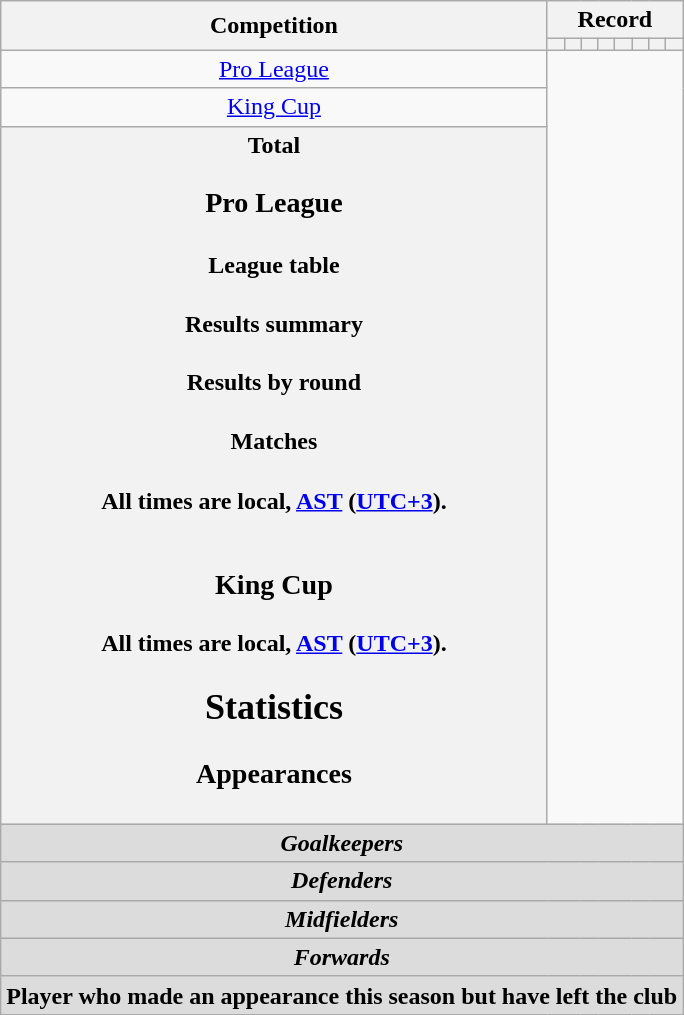<table class="wikitable" style="text-align: center">
<tr>
<th rowspan=2>Competition</th>
<th colspan=8>Record</th>
</tr>
<tr>
<th></th>
<th></th>
<th></th>
<th></th>
<th></th>
<th></th>
<th></th>
<th></th>
</tr>
<tr>
<td><a href='#'>Pro League</a><br></td>
</tr>
<tr>
<td><a href='#'>King Cup</a><br></td>
</tr>
<tr>
<th>Total<br>
<h3>Pro League</h3><h4>League table</h4><h4>Results summary</h4>
<h4>Results by round</h4><h4>Matches</h4>All times are local, <a href='#'>AST</a> (<a href='#'>UTC+3</a>).<br>


<br>
































<h3>King Cup</h3>
All times are local, <a href='#'>AST</a> (<a href='#'>UTC+3</a>).<br>

<h2>Statistics</h2><h3>Appearances</h3></th>
</tr>
<tr>
<th colspan=12 style=background:#dcdcdc; text-align:center><em>Goalkeepers</em><br>

</th>
</tr>
<tr>
<th colspan=12 style=background:#dcdcdc; text-align:center><em>Defenders</em><br>








</th>
</tr>
<tr>
<th colspan=12 style=background:#dcdcdc; text-align:center><em>Midfielders</em><br>









</th>
</tr>
<tr>
<th colspan=12 style=background:#dcdcdc; text-align:center><em>Forwards</em><br>



</th>
</tr>
<tr>
<th colspan=16 style=background:#dcdcdc; text-align:center>Player who made an appearance this season but have left the club<br>
</th>
</tr>
</table>
